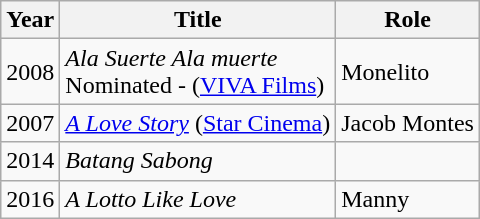<table class="wikitable">
<tr>
<th>Year</th>
<th>Title</th>
<th>Role</th>
</tr>
<tr>
<td>2008</td>
<td><em>Ala Suerte Ala muerte</em> <br>Nominated - (<a href='#'>VIVA Films</a>)</td>
<td>Monelito</td>
</tr>
<tr>
<td>2007</td>
<td><em><a href='#'>A Love Story</a></em> (<a href='#'>Star Cinema</a>)</td>
<td>Jacob Montes</td>
</tr>
<tr>
<td>2014</td>
<td><em>Batang Sabong</em></td>
<td></td>
</tr>
<tr>
<td>2016</td>
<td><em>A Lotto Like Love</em></td>
<td>Manny</td>
</tr>
</table>
